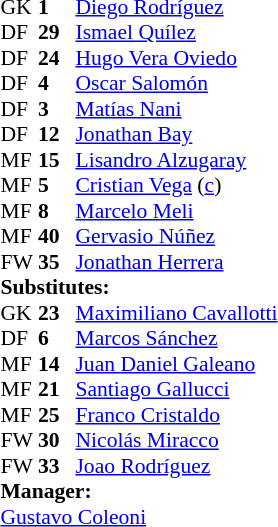<table style="font-size:90%; margin:0.2em auto;" cellspacing="0" cellpadding="0">
<tr>
<th width="25"></th>
<th width="25"></th>
</tr>
<tr>
<td>GK</td>
<td><strong>1</strong></td>
<td> <a href='#'>Diego Rodríguez</a></td>
</tr>
<tr>
<td>DF</td>
<td><strong>29</strong></td>
<td> <a href='#'>Ismael Quílez</a></td>
<td></td>
<td></td>
</tr>
<tr>
<td>DF</td>
<td><strong>24</strong></td>
<td> <a href='#'>Hugo Vera Oviedo</a></td>
<td></td>
</tr>
<tr>
<td>DF</td>
<td><strong>4</strong></td>
<td> <a href='#'>Oscar Salomón</a></td>
</tr>
<tr>
<td>DF</td>
<td><strong>3</strong></td>
<td> <a href='#'>Matías Nani</a></td>
</tr>
<tr>
<td>DF</td>
<td><strong>12</strong></td>
<td> <a href='#'>Jonathan Bay</a></td>
</tr>
<tr>
<td>MF</td>
<td><strong>15</strong></td>
<td> <a href='#'>Lisandro Alzugaray</a></td>
<td></td>
<td></td>
</tr>
<tr>
<td>MF</td>
<td><strong>5</strong></td>
<td> <a href='#'>Cristian Vega</a> (<a href='#'>c</a>)</td>
<td></td>
</tr>
<tr>
<td>MF</td>
<td><strong>8</strong></td>
<td> <a href='#'>Marcelo Meli</a></td>
<td></td>
</tr>
<tr>
<td>MF</td>
<td><strong>40</strong></td>
<td> <a href='#'>Gervasio Núñez</a></td>
<td></td>
<td></td>
</tr>
<tr>
<td>FW</td>
<td><strong>35</strong></td>
<td> <a href='#'>Jonathan Herrera</a></td>
</tr>
<tr>
<td colspan=3><strong>Substitutes:</strong></td>
</tr>
<tr>
<td>GK</td>
<td><strong>23</strong></td>
<td> <a href='#'>Maximiliano Cavallotti</a></td>
</tr>
<tr>
<td>DF</td>
<td><strong>6</strong></td>
<td> <a href='#'>Marcos Sánchez</a></td>
</tr>
<tr>
<td>MF</td>
<td><strong>14</strong></td>
<td> <a href='#'>Juan Daniel Galeano</a></td>
</tr>
<tr>
<td>MF</td>
<td><strong>21</strong></td>
<td> <a href='#'>Santiago Gallucci</a></td>
</tr>
<tr>
<td>MF</td>
<td><strong>25</strong></td>
<td> <a href='#'>Franco Cristaldo</a></td>
<td></td>
<td></td>
</tr>
<tr>
<td>FW</td>
<td><strong>30</strong></td>
<td> <a href='#'>Nicolás Miracco</a></td>
<td></td>
<td></td>
</tr>
<tr>
<td>FW</td>
<td><strong>33</strong></td>
<td> <a href='#'>Joao Rodríguez</a></td>
<td></td>
<td></td>
</tr>
<tr>
<td colspan=3><strong>Manager:</strong></td>
</tr>
<tr>
<td colspan="4"> <a href='#'>Gustavo Coleoni</a></td>
</tr>
</table>
